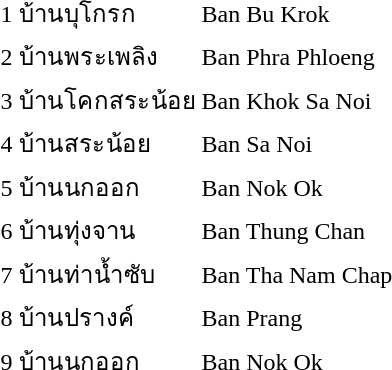<table>
<tr>
<td>1</td>
<td>บ้านบุโกรก</td>
<td>Ban Bu Krok</td>
</tr>
<tr>
<td>2</td>
<td>บ้านพระเพลิง</td>
<td>Ban Phra Phloeng</td>
</tr>
<tr>
<td>3</td>
<td>บ้านโคกสระน้อย</td>
<td>Ban Khok Sa Noi</td>
</tr>
<tr>
<td>4</td>
<td>บ้านสระน้อย</td>
<td>Ban Sa Noi</td>
</tr>
<tr>
<td>5</td>
<td>บ้านนกออก</td>
<td>Ban Nok Ok</td>
</tr>
<tr>
<td>6</td>
<td>บ้านทุ่งจาน</td>
<td>Ban Thung Chan</td>
</tr>
<tr>
<td>7</td>
<td>บ้านท่าน้ำซับ</td>
<td>Ban Tha Nam Chap</td>
</tr>
<tr>
<td>8</td>
<td>บ้านปรางค์</td>
<td>Ban Prang</td>
</tr>
<tr>
<td>9</td>
<td>บ้านนกออก</td>
<td>Ban Nok Ok</td>
</tr>
</table>
